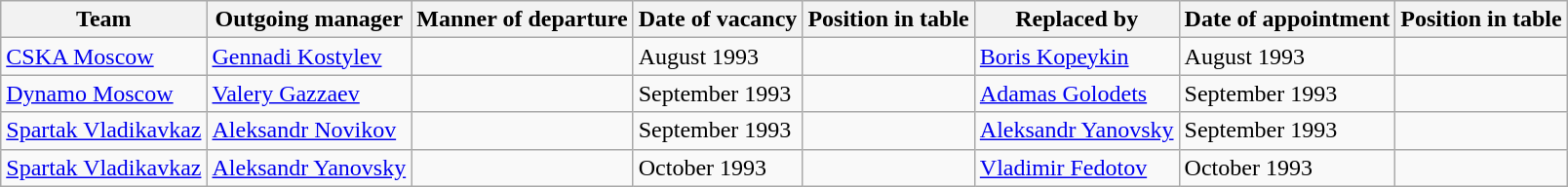<table class="wikitable">
<tr>
<th>Team</th>
<th>Outgoing manager</th>
<th>Manner of departure</th>
<th>Date of vacancy</th>
<th>Position in table</th>
<th>Replaced by</th>
<th>Date of appointment</th>
<th>Position in table</th>
</tr>
<tr>
<td><a href='#'>CSKA Moscow</a></td>
<td> <a href='#'>Gennadi Kostylev</a></td>
<td></td>
<td>August 1993</td>
<td></td>
<td> <a href='#'>Boris Kopeykin</a></td>
<td>August 1993</td>
<td></td>
</tr>
<tr>
<td><a href='#'>Dynamo Moscow</a></td>
<td> <a href='#'>Valery Gazzaev</a></td>
<td></td>
<td>September 1993</td>
<td></td>
<td> <a href='#'>Adamas Golodets</a></td>
<td>September 1993</td>
<td></td>
</tr>
<tr>
<td><a href='#'>Spartak Vladikavkaz</a></td>
<td> <a href='#'>Aleksandr Novikov</a></td>
<td></td>
<td>September 1993</td>
<td></td>
<td> <a href='#'>Aleksandr Yanovsky</a></td>
<td>September 1993</td>
<td></td>
</tr>
<tr>
<td><a href='#'>Spartak Vladikavkaz</a></td>
<td> <a href='#'>Aleksandr Yanovsky</a></td>
<td></td>
<td>October 1993</td>
<td></td>
<td> <a href='#'>Vladimir Fedotov</a></td>
<td>October 1993</td>
<td></td>
</tr>
</table>
